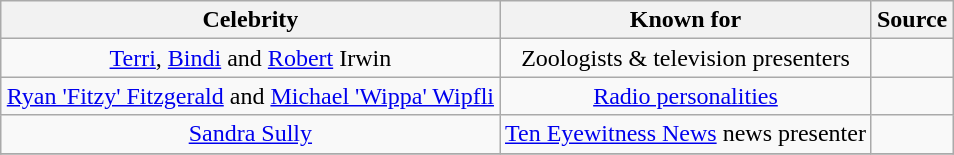<table class="wikitable" style="margin:auto; text-align:center;">
<tr>
<th scope="col">Celebrity</th>
<th scope="col">Known for</th>
<th scops="col">Source</th>
</tr>
<tr>
<td><a href='#'>Terri</a>, <a href='#'>Bindi</a> and <a href='#'>Robert</a> Irwin</td>
<td>Zoologists & television presenters</td>
<td></td>
</tr>
<tr>
<td><a href='#'>Ryan 'Fitzy' Fitzgerald</a> and <a href='#'>Michael 'Wippa' Wipfli</a></td>
<td><a href='#'>Radio personalities</a></td>
<td></td>
</tr>
<tr>
<td><a href='#'>Sandra Sully</a></td>
<td><a href='#'>Ten Eyewitness News</a> news presenter</td>
<td></td>
</tr>
<tr>
</tr>
</table>
